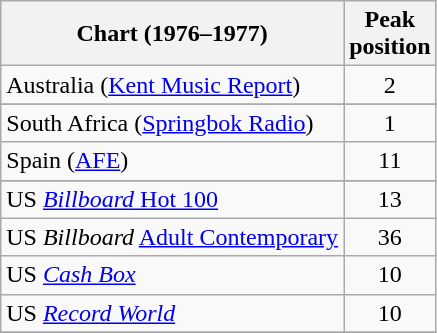<table class="wikitable sortable">
<tr>
<th>Chart (1976–1977)</th>
<th>Peak<br>position</th>
</tr>
<tr>
<td>Australia (<a href='#'>Kent Music Report</a>)</td>
<td align="center">2</td>
</tr>
<tr>
</tr>
<tr>
</tr>
<tr>
</tr>
<tr>
</tr>
<tr>
</tr>
<tr>
</tr>
<tr>
</tr>
<tr>
</tr>
<tr>
<td>South Africa (<a href='#'>Springbok Radio</a>)</td>
<td align="center">1</td>
</tr>
<tr>
<td>Spain (<a href='#'>AFE</a>)</td>
<td align="center">11</td>
</tr>
<tr>
</tr>
<tr>
</tr>
<tr>
<td>US <a href='#'><em>Billboard</em> Hot 100</a></td>
<td align="center">13</td>
</tr>
<tr>
<td>US <em>Billboard</em> <a href='#'>Adult Contemporary</a></td>
<td align="center">36</td>
</tr>
<tr>
<td>US <em><a href='#'>Cash Box</a></em></td>
<td align="center">10</td>
</tr>
<tr>
<td>US <em><a href='#'>Record World</a></em></td>
<td align="center">10</td>
</tr>
<tr>
</tr>
</table>
